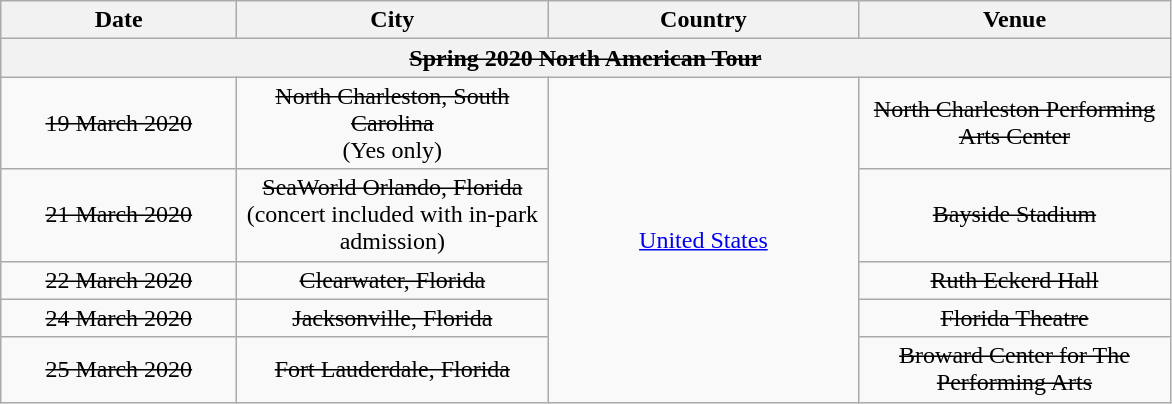<table class="wikitable" style="text-align:center;">
<tr>
<th style="width:150px;">Date</th>
<th style="width:200px;">City</th>
<th style="width:200px;">Country</th>
<th style="width:200px;">Venue</th>
</tr>
<tr>
<th colspan="4"><s>Spring 2020 North American Tour</s></th>
</tr>
<tr>
<td><s>19 March 2020</s></td>
<td><s>North Charleston, South Carolina</s><br>(Yes only)</td>
<td rowspan="5"><a href='#'>United States</a></td>
<td><s>North Charleston Performing Arts Center</s></td>
</tr>
<tr>
<td><s>21 March 2020</s></td>
<td><s>SeaWorld Orlando, Florida</s><br>(concert included with in-park admission)</td>
<td><s>Bayside Stadium</s></td>
</tr>
<tr>
<td><s>22 March 2020</s></td>
<td><s>Clearwater, Florida</s></td>
<td><s>Ruth Eckerd Hall</s></td>
</tr>
<tr>
<td><s>24 March 2020</s></td>
<td><s>Jacksonville, Florida</s></td>
<td><s>Florida Theatre</s></td>
</tr>
<tr>
<td><s>25 March 2020</s></td>
<td><s>Fort Lauderdale, Florida</s></td>
<td><s>Broward Center for The Performing Arts</s></td>
</tr>
</table>
